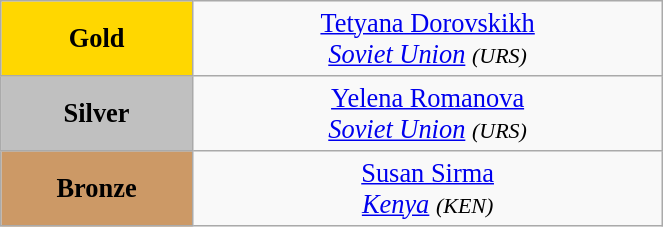<table class="wikitable" style=" text-align:center; font-size:110%;" width="35%">
<tr>
<td bgcolor="gold"><strong>Gold</strong></td>
<td> <a href='#'>Tetyana Dorovskikh</a><br><em><a href='#'>Soviet Union</a> <small>(URS)</small></em></td>
</tr>
<tr>
<td bgcolor="silver"><strong>Silver</strong></td>
<td> <a href='#'>Yelena Romanova</a><br><em><a href='#'>Soviet Union</a> <small>(URS)</small></em></td>
</tr>
<tr>
<td bgcolor="CC9966"><strong>Bronze</strong></td>
<td> <a href='#'>Susan Sirma</a><br><em><a href='#'>Kenya</a> <small>(KEN)</small></em></td>
</tr>
</table>
